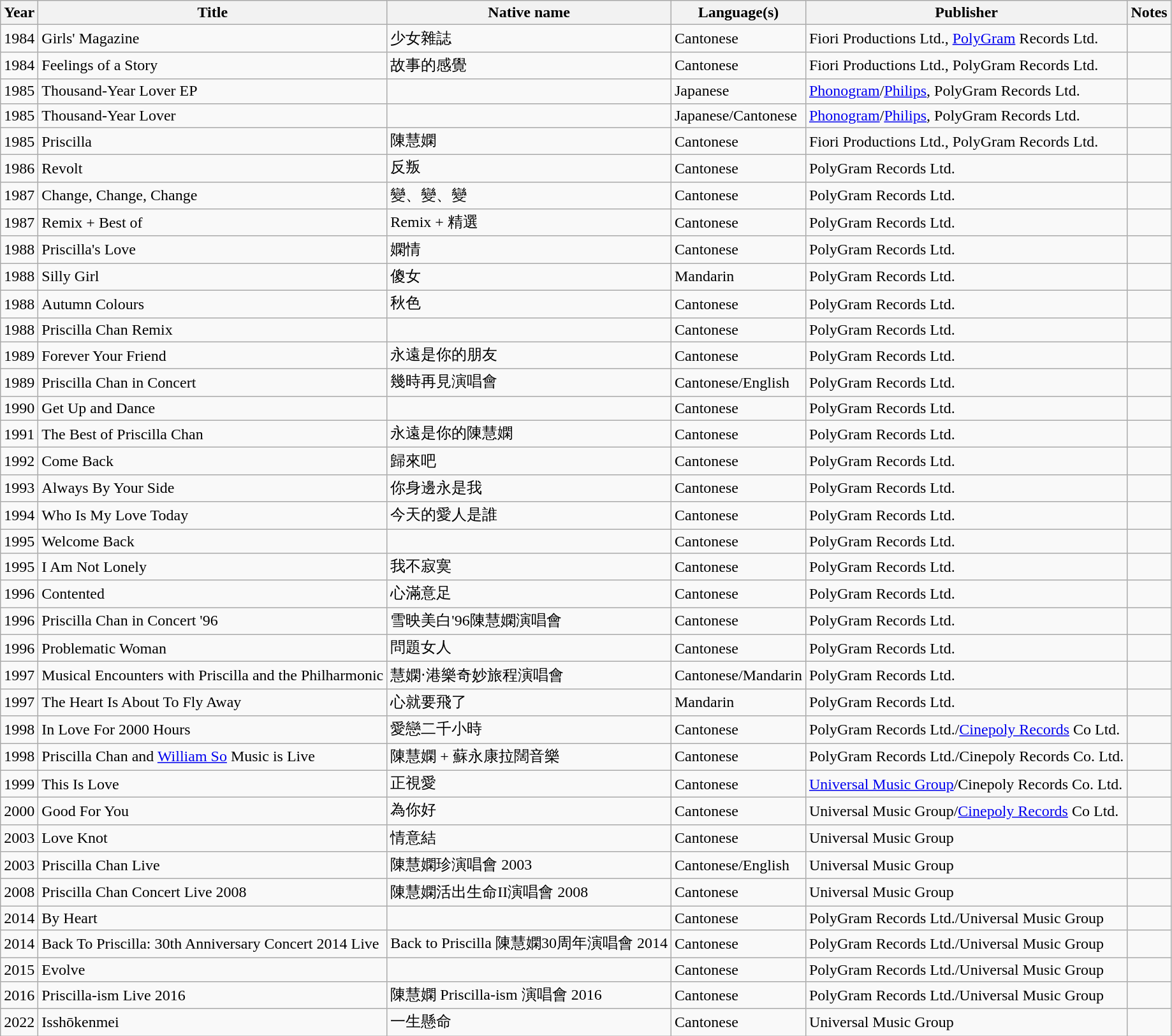<table class="wikitable">
<tr>
<th>Year</th>
<th>Title</th>
<th>Native name</th>
<th>Language(s)</th>
<th>Publisher</th>
<th>Notes</th>
</tr>
<tr>
<td>1984</td>
<td>Girls' Magazine</td>
<td>少女雜誌</td>
<td>Cantonese</td>
<td>Fiori Productions Ltd., <a href='#'>PolyGram</a> Records Ltd.</td>
<td></td>
</tr>
<tr>
<td>1984</td>
<td>Feelings of a Story</td>
<td>故事的感覺</td>
<td>Cantonese</td>
<td>Fiori Productions Ltd., PolyGram Records Ltd.</td>
<td></td>
</tr>
<tr>
<td>1985</td>
<td>Thousand-Year Lover EP</td>
<td></td>
<td>Japanese</td>
<td><a href='#'>Phonogram</a>/<a href='#'>Philips</a>, PolyGram Records Ltd.</td>
<td></td>
</tr>
<tr>
<td>1985</td>
<td>Thousand-Year Lover</td>
<td></td>
<td>Japanese/Cantonese</td>
<td><a href='#'>Phonogram</a>/<a href='#'>Philips</a>, PolyGram Records Ltd.</td>
<td></td>
</tr>
<tr>
<td>1985</td>
<td>Priscilla</td>
<td>陳慧嫻</td>
<td>Cantonese</td>
<td>Fiori Productions Ltd., PolyGram Records Ltd.</td>
<td></td>
</tr>
<tr>
<td>1986</td>
<td>Revolt</td>
<td>反叛</td>
<td>Cantonese</td>
<td>PolyGram Records Ltd.</td>
<td></td>
</tr>
<tr>
<td>1987</td>
<td>Change, Change, Change</td>
<td>變、變、變</td>
<td>Cantonese</td>
<td>PolyGram Records Ltd.</td>
<td></td>
</tr>
<tr>
<td>1987</td>
<td>Remix + Best of</td>
<td>Remix + 精選</td>
<td>Cantonese</td>
<td>PolyGram Records Ltd.</td>
<td></td>
</tr>
<tr>
<td>1988</td>
<td>Priscilla's Love</td>
<td>嫻情</td>
<td>Cantonese</td>
<td>PolyGram Records Ltd.</td>
<td></td>
</tr>
<tr>
<td>1988</td>
<td>Silly Girl</td>
<td>傻女</td>
<td>Mandarin</td>
<td>PolyGram Records Ltd.</td>
<td></td>
</tr>
<tr>
<td>1988</td>
<td>Autumn Colours</td>
<td>秋色</td>
<td>Cantonese</td>
<td>PolyGram Records Ltd.</td>
<td></td>
</tr>
<tr>
<td>1988</td>
<td>Priscilla Chan Remix</td>
<td></td>
<td>Cantonese</td>
<td>PolyGram Records Ltd.</td>
<td></td>
</tr>
<tr>
<td>1989</td>
<td>Forever Your Friend</td>
<td>永遠是你的朋友</td>
<td>Cantonese</td>
<td>PolyGram Records Ltd.</td>
<td></td>
</tr>
<tr>
<td>1989</td>
<td>Priscilla Chan in Concert</td>
<td>幾時再見演唱會</td>
<td>Cantonese/English</td>
<td>PolyGram Records Ltd.</td>
<td></td>
</tr>
<tr>
<td>1990</td>
<td>Get Up and Dance</td>
<td></td>
<td>Cantonese</td>
<td>PolyGram Records Ltd.</td>
<td></td>
</tr>
<tr>
<td>1991</td>
<td>The Best of Priscilla Chan</td>
<td>永遠是你的陳慧嫻</td>
<td>Cantonese</td>
<td>PolyGram Records Ltd.</td>
<td></td>
</tr>
<tr>
<td>1992</td>
<td>Come Back</td>
<td>歸來吧</td>
<td>Cantonese</td>
<td>PolyGram Records Ltd.</td>
<td></td>
</tr>
<tr>
<td>1993</td>
<td>Always By Your Side</td>
<td>你身邊永是我</td>
<td>Cantonese</td>
<td>PolyGram Records Ltd.</td>
<td></td>
</tr>
<tr>
<td>1994</td>
<td>Who Is My Love Today</td>
<td>今天的愛人是誰</td>
<td>Cantonese</td>
<td>PolyGram Records Ltd.</td>
<td></td>
</tr>
<tr>
<td>1995</td>
<td>Welcome Back</td>
<td></td>
<td>Cantonese</td>
<td>PolyGram Records Ltd.</td>
<td></td>
</tr>
<tr>
<td>1995</td>
<td>I Am Not Lonely</td>
<td>我不寂寞</td>
<td>Cantonese</td>
<td>PolyGram Records Ltd.</td>
<td></td>
</tr>
<tr>
<td>1996</td>
<td>Contented</td>
<td>心滿意足</td>
<td>Cantonese</td>
<td>PolyGram Records Ltd.</td>
<td></td>
</tr>
<tr>
<td>1996</td>
<td>Priscilla Chan in Concert '96</td>
<td>雪映美白'96陳慧嫻演唱會</td>
<td>Cantonese</td>
<td>PolyGram Records Ltd.</td>
<td></td>
</tr>
<tr>
<td>1996</td>
<td>Problematic Woman</td>
<td>問題女人</td>
<td>Cantonese</td>
<td>PolyGram Records Ltd.</td>
<td></td>
</tr>
<tr>
<td>1997</td>
<td>Musical Encounters with Priscilla and the Philharmonic</td>
<td>慧嫻‧港樂奇妙旅程演唱會</td>
<td>Cantonese/Mandarin</td>
<td>PolyGram Records Ltd.</td>
<td></td>
</tr>
<tr>
<td>1997</td>
<td>The Heart Is About To Fly Away</td>
<td>心就要飛了</td>
<td>Mandarin</td>
<td>PolyGram Records Ltd.</td>
<td></td>
</tr>
<tr>
<td>1998</td>
<td>In Love For 2000 Hours</td>
<td>愛戀二千小時</td>
<td>Cantonese</td>
<td>PolyGram Records Ltd./<a href='#'>Cinepoly Records</a> Co Ltd.</td>
<td></td>
</tr>
<tr>
<td>1998</td>
<td>Priscilla Chan and <a href='#'>William So</a> Music is Live</td>
<td>陳慧嫻 + 蘇永康拉闊音樂</td>
<td>Cantonese</td>
<td>PolyGram Records Ltd./Cinepoly Records Co. Ltd.</td>
<td></td>
</tr>
<tr>
<td>1999</td>
<td>This Is Love</td>
<td>正視愛</td>
<td>Cantonese</td>
<td><a href='#'>Universal Music Group</a>/Cinepoly Records Co. Ltd.</td>
<td></td>
</tr>
<tr>
<td>2000</td>
<td>Good For You</td>
<td>為你好</td>
<td>Cantonese</td>
<td>Universal Music Group/<a href='#'>Cinepoly Records</a> Co Ltd.</td>
<td></td>
</tr>
<tr>
<td>2003</td>
<td>Love Knot</td>
<td>情意結</td>
<td>Cantonese</td>
<td>Universal Music Group</td>
<td></td>
</tr>
<tr>
<td>2003</td>
<td>Priscilla Chan Live</td>
<td>陳慧嫻珍演唱會 2003</td>
<td>Cantonese/English</td>
<td>Universal Music Group</td>
<td></td>
</tr>
<tr>
<td>2008</td>
<td>Priscilla Chan Concert Live 2008</td>
<td>陳慧嫻活出生命II演唱會 2008</td>
<td>Cantonese</td>
<td>Universal Music Group</td>
<td></td>
</tr>
<tr>
<td>2014</td>
<td>By Heart</td>
<td></td>
<td>Cantonese</td>
<td>PolyGram Records Ltd./Universal Music Group</td>
<td></td>
</tr>
<tr>
<td>2014</td>
<td>Back To Priscilla: 30th Anniversary Concert 2014 Live</td>
<td>Back to Priscilla 陳慧嫻30周年演唱會 2014</td>
<td>Cantonese</td>
<td>PolyGram Records Ltd./Universal Music Group</td>
<td></td>
</tr>
<tr>
<td>2015</td>
<td>Evolve</td>
<td></td>
<td>Cantonese</td>
<td>PolyGram Records Ltd./Universal Music Group</td>
<td></td>
</tr>
<tr>
<td>2016</td>
<td>Priscilla-ism Live 2016</td>
<td>陳慧嫻 Priscilla-ism 演唱會 2016</td>
<td>Cantonese</td>
<td>PolyGram Records Ltd./Universal Music Group</td>
<td></td>
</tr>
<tr>
<td>2022</td>
<td>Isshōkenmei</td>
<td>一生懸命</td>
<td>Cantonese</td>
<td>Universal Music Group</td>
<td></td>
</tr>
</table>
